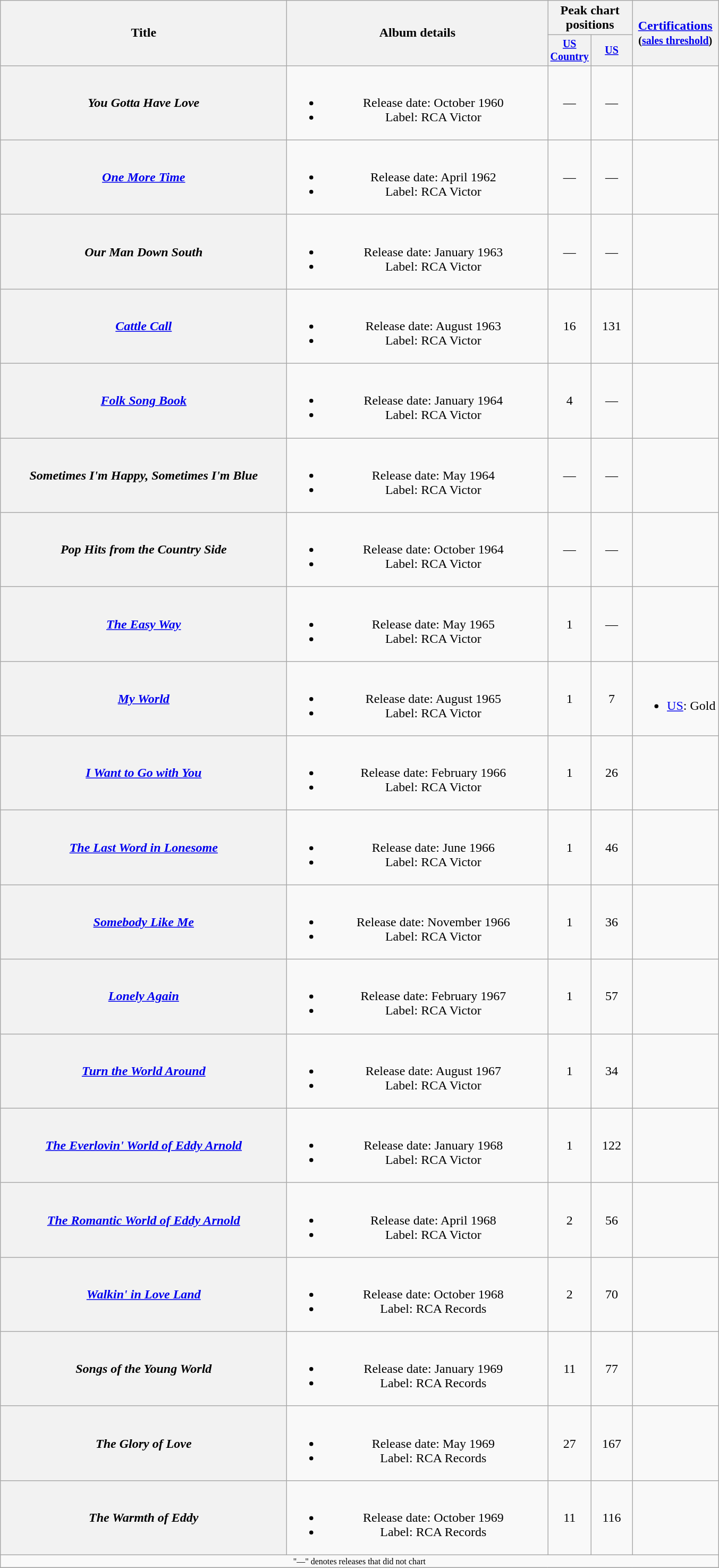<table class="wikitable plainrowheaders" style="text-align:center;">
<tr>
<th rowspan="2" style="width:22em;">Title</th>
<th rowspan="2" style="width:20em;">Album details</th>
<th colspan="2">Peak chart<br>positions</th>
<th rowspan="2"><a href='#'>Certifications</a><br><small>(<a href='#'>sales threshold</a>)</small></th>
</tr>
<tr style="font-size:smaller;">
<th width="45"><a href='#'>US Country</a></th>
<th width="45"><a href='#'>US</a></th>
</tr>
<tr>
<th scope="row"><em>You Gotta Have Love </em></th>
<td><br><ul><li>Release date: October 1960</li><li>Label: RCA Victor</li></ul></td>
<td>—</td>
<td>—</td>
<td></td>
</tr>
<tr>
<th scope="row"><em><a href='#'>One More Time</a></em></th>
<td><br><ul><li>Release date: April 1962</li><li>Label: RCA Victor</li></ul></td>
<td>—</td>
<td>—</td>
<td></td>
</tr>
<tr>
<th scope="row"><em>Our Man Down South</em></th>
<td><br><ul><li>Release date: January 1963</li><li>Label: RCA Victor</li></ul></td>
<td>—</td>
<td>—</td>
<td></td>
</tr>
<tr>
<th scope="row"><em><a href='#'>Cattle Call</a></em></th>
<td><br><ul><li>Release date: August 1963</li><li>Label: RCA Victor</li></ul></td>
<td>16</td>
<td>131</td>
<td></td>
</tr>
<tr>
<th scope="row"><em><a href='#'>Folk Song Book</a></em></th>
<td><br><ul><li>Release date: January 1964</li><li>Label: RCA Victor</li></ul></td>
<td>4</td>
<td>—</td>
<td></td>
</tr>
<tr>
<th scope="row"><em>Sometimes I'm Happy, Sometimes I'm Blue</em></th>
<td><br><ul><li>Release date: May 1964</li><li>Label: RCA Victor</li></ul></td>
<td>—</td>
<td>—</td>
<td></td>
</tr>
<tr>
<th scope="row"><em>Pop Hits from the Country Side</em></th>
<td><br><ul><li>Release date: October 1964</li><li>Label: RCA Victor</li></ul></td>
<td>—</td>
<td>—</td>
<td></td>
</tr>
<tr>
<th scope="row"><em><a href='#'>The Easy Way</a></em></th>
<td><br><ul><li>Release date: May 1965</li><li>Label: RCA Victor</li></ul></td>
<td>1</td>
<td>—</td>
<td></td>
</tr>
<tr>
<th scope="row"><em><a href='#'>My World</a></em></th>
<td><br><ul><li>Release date: August 1965</li><li>Label: RCA Victor</li></ul></td>
<td>1</td>
<td>7</td>
<td><br><ul><li><a href='#'>US</a>: Gold</li></ul></td>
</tr>
<tr>
<th scope="row"><em><a href='#'>I Want to Go with You</a></em></th>
<td><br><ul><li>Release date: February 1966</li><li>Label: RCA Victor</li></ul></td>
<td>1</td>
<td>26</td>
<td></td>
</tr>
<tr>
<th scope="row"><em><a href='#'>The Last Word in Lonesome</a></em></th>
<td><br><ul><li>Release date: June 1966</li><li>Label: RCA Victor</li></ul></td>
<td>1</td>
<td>46</td>
<td></td>
</tr>
<tr>
<th scope="row"><em><a href='#'>Somebody Like Me</a></em></th>
<td><br><ul><li>Release date: November 1966</li><li>Label: RCA Victor</li></ul></td>
<td>1</td>
<td>36</td>
<td></td>
</tr>
<tr>
<th scope="row"><em><a href='#'>Lonely Again</a></em></th>
<td><br><ul><li>Release date: February 1967</li><li>Label: RCA Victor</li></ul></td>
<td>1</td>
<td>57</td>
<td></td>
</tr>
<tr>
<th scope="row"><em><a href='#'>Turn the World Around</a></em></th>
<td><br><ul><li>Release date: August 1967</li><li>Label: RCA Victor</li></ul></td>
<td>1</td>
<td>34</td>
<td></td>
</tr>
<tr>
<th scope="row"><em><a href='#'>The Everlovin' World of Eddy Arnold</a></em></th>
<td><br><ul><li>Release date: January 1968</li><li>Label: RCA Victor</li></ul></td>
<td>1</td>
<td>122</td>
<td></td>
</tr>
<tr>
<th scope="row"><em><a href='#'>The Romantic World of Eddy Arnold</a></em></th>
<td><br><ul><li>Release date: April 1968</li><li>Label: RCA Victor</li></ul></td>
<td>2</td>
<td>56</td>
<td></td>
</tr>
<tr>
<th scope="row"><em><a href='#'>Walkin' in Love Land</a></em></th>
<td><br><ul><li>Release date: October 1968</li><li>Label: RCA Records</li></ul></td>
<td>2</td>
<td>70</td>
<td></td>
</tr>
<tr>
<th scope="row"><em>Songs of the Young World</em></th>
<td><br><ul><li>Release date: January 1969</li><li>Label: RCA Records</li></ul></td>
<td>11</td>
<td>77</td>
<td></td>
</tr>
<tr>
<th scope="row"><em>The Glory of Love</em></th>
<td><br><ul><li>Release date: May 1969</li><li>Label: RCA Records</li></ul></td>
<td>27</td>
<td>167</td>
<td></td>
</tr>
<tr>
<th scope="row"><em>The Warmth of Eddy</em></th>
<td><br><ul><li>Release date: October 1969</li><li>Label: RCA Records</li></ul></td>
<td>11</td>
<td>116</td>
<td></td>
</tr>
<tr>
<td colspan="5" style="font-size: 8pt">"—" denotes releases that did not chart</td>
</tr>
<tr>
</tr>
</table>
